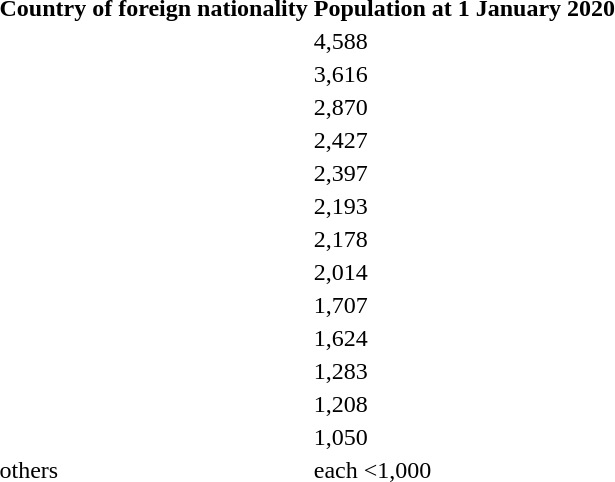<table class=>
<tr>
<th><strong>Country of foreign nationality</strong></th>
<th>Population at 1 January 2020</th>
</tr>
<tr>
<td></td>
<td>4,588</td>
</tr>
<tr>
<td></td>
<td>3,616</td>
</tr>
<tr>
<td></td>
<td>2,870</td>
</tr>
<tr>
<td></td>
<td>2,427</td>
</tr>
<tr>
<td></td>
<td>2,397</td>
</tr>
<tr>
<td></td>
<td>2,193</td>
</tr>
<tr>
<td></td>
<td>2,178</td>
</tr>
<tr>
<td></td>
<td>2,014</td>
</tr>
<tr>
<td></td>
<td>1,707</td>
</tr>
<tr>
<td></td>
<td>1,624</td>
</tr>
<tr>
<td></td>
<td>1,283</td>
</tr>
<tr>
<td></td>
<td>1,208</td>
</tr>
<tr>
<td></td>
<td>1,050</td>
</tr>
<tr>
<td>others</td>
<td>each <1,000</td>
</tr>
</table>
